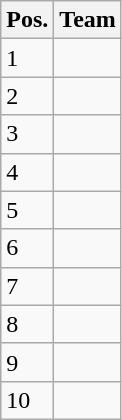<table class="wikitable">
<tr>
<th>Pos.</th>
<th>Team</th>
</tr>
<tr>
<td>1</td>
<td></td>
</tr>
<tr>
<td>2</td>
<td></td>
</tr>
<tr>
<td>3</td>
<td></td>
</tr>
<tr>
<td>4</td>
<td></td>
</tr>
<tr>
<td>5</td>
<td></td>
</tr>
<tr>
<td>6</td>
<td></td>
</tr>
<tr>
<td>7</td>
<td></td>
</tr>
<tr>
<td>8</td>
<td></td>
</tr>
<tr>
<td>9</td>
<td></td>
</tr>
<tr>
<td>10</td>
<td></td>
</tr>
</table>
